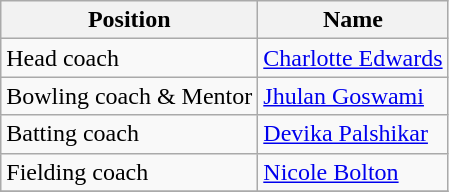<table class="wikitable">
<tr>
<th>Position</th>
<th>Name</th>
</tr>
<tr>
<td>Head coach</td>
<td><a href='#'>Charlotte Edwards</a></td>
</tr>
<tr>
<td>Bowling coach & Mentor</td>
<td><a href='#'>Jhulan Goswami</a></td>
</tr>
<tr>
<td>Batting coach</td>
<td><a href='#'>Devika Palshikar</a></td>
</tr>
<tr>
<td>Fielding coach</td>
<td><a href='#'>Nicole Bolton</a></td>
</tr>
<tr>
</tr>
</table>
